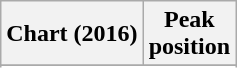<table class="wikitable sortable plainrowheaders" style="text-align:center">
<tr>
<th scope="col">Chart (2016)</th>
<th scope="col">Peak<br> position</th>
</tr>
<tr>
</tr>
<tr>
</tr>
<tr>
</tr>
<tr>
</tr>
<tr>
</tr>
<tr>
</tr>
<tr>
</tr>
<tr>
</tr>
<tr>
</tr>
<tr>
</tr>
<tr>
</tr>
<tr>
</tr>
<tr>
</tr>
<tr>
</tr>
<tr>
</tr>
<tr>
</tr>
<tr>
</tr>
</table>
